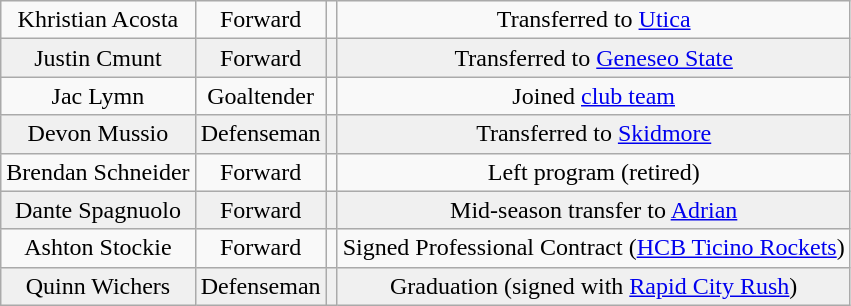<table class="wikitable">
<tr align="center" bgcolor="">
<td>Khristian Acosta</td>
<td>Forward</td>
<td></td>
<td>Transferred to <a href='#'>Utica</a></td>
</tr>
<tr align="center" bgcolor="f0f0f0">
<td>Justin Cmunt</td>
<td>Forward</td>
<td></td>
<td>Transferred to <a href='#'>Geneseo State</a></td>
</tr>
<tr align="center" bgcolor="">
<td>Jac Lymn</td>
<td>Goaltender</td>
<td></td>
<td>Joined <a href='#'>club team</a></td>
</tr>
<tr align="center" bgcolor="f0f0f0">
<td>Devon Mussio</td>
<td>Defenseman</td>
<td></td>
<td>Transferred to <a href='#'>Skidmore</a></td>
</tr>
<tr align="center" bgcolor="">
<td>Brendan Schneider</td>
<td>Forward</td>
<td></td>
<td>Left program (retired)</td>
</tr>
<tr align="center" bgcolor="f0f0f0">
<td>Dante Spagnuolo</td>
<td>Forward</td>
<td></td>
<td>Mid-season transfer to <a href='#'>Adrian</a></td>
</tr>
<tr align="center" bgcolor="">
<td>Ashton Stockie</td>
<td>Forward</td>
<td></td>
<td>Signed Professional Contract (<a href='#'>HCB Ticino Rockets</a>)</td>
</tr>
<tr align="center" bgcolor="f0f0f0">
<td>Quinn Wichers</td>
<td>Defenseman</td>
<td></td>
<td>Graduation (signed with <a href='#'>Rapid City Rush</a>)</td>
</tr>
</table>
